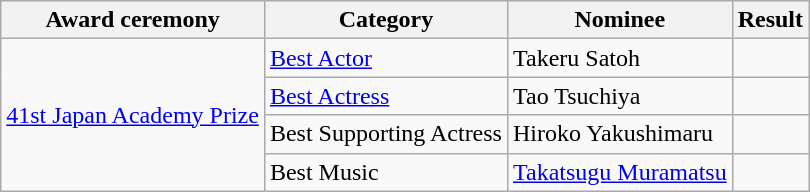<table class="wikitable sortable">
<tr>
<th>Award ceremony</th>
<th>Category</th>
<th>Nominee</th>
<th>Result</th>
</tr>
<tr>
<td rowspan=4><a href='#'>41st Japan Academy Prize</a></td>
<td><a href='#'>Best Actor</a></td>
<td>Takeru Satoh</td>
<td></td>
</tr>
<tr>
<td><a href='#'>Best Actress</a></td>
<td>Tao Tsuchiya</td>
<td></td>
</tr>
<tr>
<td>Best Supporting Actress</td>
<td>Hiroko Yakushimaru</td>
<td></td>
</tr>
<tr>
<td>Best Music</td>
<td><a href='#'>Takatsugu Muramatsu</a></td>
<td></td>
</tr>
</table>
